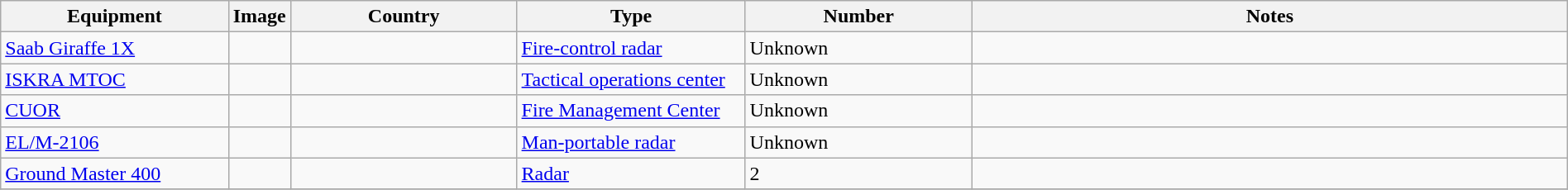<table class="wikitable" style="width:100%;">
<tr>
<th style="width:15%;">Equipment</th>
<th style="width:0%;">Image</th>
<th style="width:15%;">Country</th>
<th style="width:15%;">Type</th>
<th style="width:15%;">Number</th>
<th style="width:40%;">Notes</th>
</tr>
<tr>
<td><a href='#'>Saab Giraffe 1X</a></td>
<td></td>
<td></td>
<td><a href='#'>Fire-control radar</a></td>
<td>Unknown</td>
<td></td>
</tr>
<tr>
<td><a href='#'>ISKRA MTOC</a></td>
<td></td>
<td></td>
<td><a href='#'>Tactical operations center</a></td>
<td>Unknown</td>
<td></td>
</tr>
<tr>
<td><a href='#'>CUOR</a></td>
<td></td>
<td></td>
<td><a href='#'>Fire Management Center</a></td>
<td>Unknown</td>
<td></td>
</tr>
<tr>
<td><a href='#'>EL/M-2106</a></td>
<td></td>
<td></td>
<td><a href='#'>Man-portable radar</a></td>
<td>Unknown</td>
<td></td>
</tr>
<tr>
<td><a href='#'>Ground Master 400</a></td>
<td></td>
<td></td>
<td><a href='#'>Radar</a></td>
<td>2</td>
<td></td>
</tr>
<tr>
</tr>
</table>
